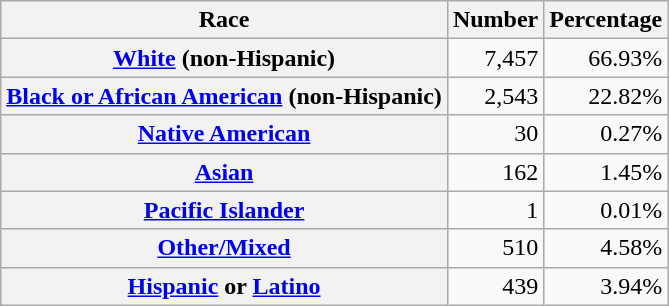<table class="wikitable" style="text-align:right">
<tr>
<th scope="col">Race</th>
<th scope="col">Number</th>
<th scope="col">Percentage</th>
</tr>
<tr>
<th scope="row"><a href='#'>White</a> (non-Hispanic)</th>
<td>7,457</td>
<td>66.93%</td>
</tr>
<tr>
<th scope="row"><a href='#'>Black or African American</a> (non-Hispanic)</th>
<td>2,543</td>
<td>22.82%</td>
</tr>
<tr>
<th scope="row"><a href='#'>Native American</a></th>
<td>30</td>
<td>0.27%</td>
</tr>
<tr>
<th scope="row"><a href='#'>Asian</a></th>
<td>162</td>
<td>1.45%</td>
</tr>
<tr>
<th scope="row"><a href='#'>Pacific Islander</a></th>
<td>1</td>
<td>0.01%</td>
</tr>
<tr>
<th scope="row"><a href='#'>Other/Mixed</a></th>
<td>510</td>
<td>4.58%</td>
</tr>
<tr>
<th scope="row"><a href='#'>Hispanic</a> or <a href='#'>Latino</a></th>
<td>439</td>
<td>3.94%</td>
</tr>
</table>
